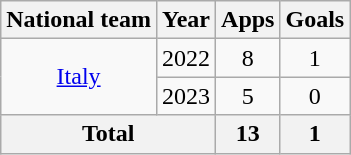<table class="wikitable" style="text-align: center;">
<tr>
<th>National team</th>
<th>Year</th>
<th>Apps</th>
<th>Goals</th>
</tr>
<tr>
<td rowspan="2"><a href='#'>Italy</a></td>
<td>2022</td>
<td>8</td>
<td>1</td>
</tr>
<tr>
<td>2023</td>
<td>5</td>
<td>0</td>
</tr>
<tr>
<th colspan="2">Total</th>
<th>13</th>
<th>1</th>
</tr>
</table>
